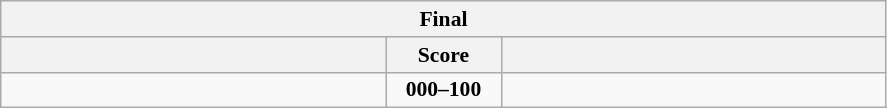<table class="wikitable" style="text-align: center; font-size:90% ">
<tr>
<th colspan=3>Final</th>
</tr>
<tr>
<th align="right" width="250"></th>
<th width="70">Score</th>
<th align="left" width="250"></th>
</tr>
<tr>
<td align=left></td>
<td align=center><strong>000–100</strong></td>
<td align=left><strong></strong></td>
</tr>
</table>
